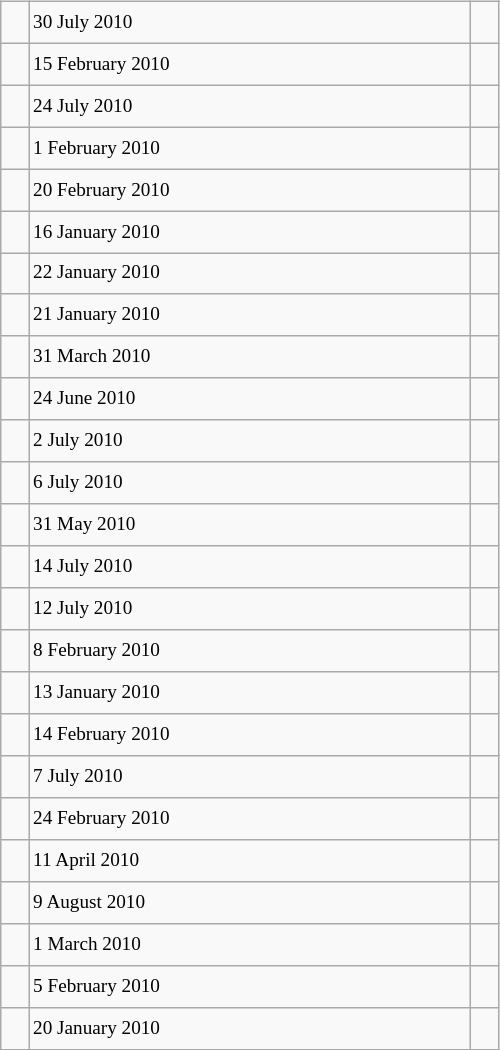<table class="wikitable" style="font-size: 80%; float: left; width: 26em; margin-right: 1em; height: 700px">
<tr>
<td></td>
<td>30 July 2010</td>
<td></td>
</tr>
<tr>
<td></td>
<td>15 February 2010</td>
<td></td>
</tr>
<tr>
<td></td>
<td>24 July 2010</td>
<td></td>
</tr>
<tr>
<td></td>
<td>1 February 2010</td>
<td></td>
</tr>
<tr>
<td></td>
<td>20 February 2010</td>
<td></td>
</tr>
<tr>
<td></td>
<td>16 January 2010</td>
<td></td>
</tr>
<tr>
<td></td>
<td>22 January 2010</td>
<td></td>
</tr>
<tr>
<td></td>
<td>21 January 2010</td>
<td></td>
</tr>
<tr>
<td></td>
<td>31 March 2010</td>
<td></td>
</tr>
<tr>
<td></td>
<td>24 June 2010</td>
<td></td>
</tr>
<tr>
<td></td>
<td>2 July 2010</td>
<td></td>
</tr>
<tr>
<td></td>
<td>6 July 2010</td>
<td></td>
</tr>
<tr>
<td></td>
<td>31 May 2010</td>
<td></td>
</tr>
<tr>
<td></td>
<td>14 July 2010</td>
<td></td>
</tr>
<tr>
<td></td>
<td>12 July 2010</td>
<td></td>
</tr>
<tr>
<td></td>
<td>8 February 2010</td>
<td></td>
</tr>
<tr>
<td></td>
<td>13 January 2010</td>
<td></td>
</tr>
<tr>
<td></td>
<td>14 February 2010</td>
<td></td>
</tr>
<tr>
<td></td>
<td>7 July 2010</td>
<td></td>
</tr>
<tr>
<td></td>
<td>24 February 2010</td>
<td></td>
</tr>
<tr>
<td></td>
<td>11 April 2010</td>
<td></td>
</tr>
<tr>
<td></td>
<td>9 August 2010</td>
<td></td>
</tr>
<tr>
<td></td>
<td>1 March 2010</td>
<td></td>
</tr>
<tr>
<td></td>
<td>5 February 2010</td>
<td></td>
</tr>
<tr>
<td></td>
<td>20 January 2010</td>
<td></td>
</tr>
</table>
